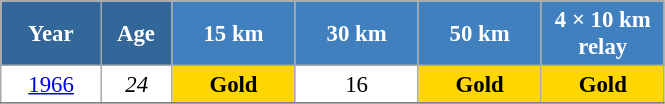<table class="wikitable" style="font-size:95%; text-align:center; border:grey solid 1px; border-collapse:collapse; background:#ffffff;">
<tr>
<th style="background-color:#369; color:white; width:60px;"> Year </th>
<th style="background-color:#369; color:white; width:40px;"> Age </th>
<th style="background-color:#4180be; color:white; width:75px;"> 15 km </th>
<th style="background-color:#4180be; color:white; width:75px;"> 30 km </th>
<th style="background-color:#4180be; color:white; width:75px;"> 50 km </th>
<th style="background-color:#4180be; color:white; width:75px;"> 4 × 10 km <br> relay </th>
</tr>
<tr>
<td><a href='#'>1966</a></td>
<td><em>24</em></td>
<td style="background:gold;"><strong>Gold</strong></td>
<td>16</td>
<td style="background:gold;"><strong>Gold</strong></td>
<td style="background:gold;"><strong>Gold</strong></td>
</tr>
<tr>
</tr>
</table>
